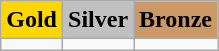<table class=wikitable>
<tr>
<td align=center bgcolor=gold> <strong>Gold</strong></td>
<td align=center bgcolor=silver> <strong>Silver</strong></td>
<td align=center bgcolor=cc9966> <strong>Bronze</strong></td>
</tr>
<tr>
<td></td>
<td></td>
<td></td>
</tr>
</table>
